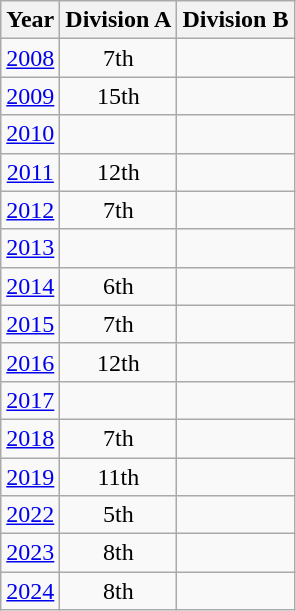<table class="wikitable" style="text-align:center">
<tr>
<th>Year</th>
<th>Division A</th>
<th>Division B</th>
</tr>
<tr>
<td><a href='#'>2008</a></td>
<td>7th</td>
<td></td>
</tr>
<tr>
<td><a href='#'>2009</a></td>
<td>15th</td>
<td></td>
</tr>
<tr>
<td><a href='#'>2010</a></td>
<td></td>
<td></td>
</tr>
<tr>
<td><a href='#'>2011</a></td>
<td>12th</td>
<td></td>
</tr>
<tr>
<td><a href='#'>2012</a></td>
<td>7th</td>
<td></td>
</tr>
<tr>
<td><a href='#'>2013</a></td>
<td></td>
<td></td>
</tr>
<tr>
<td><a href='#'>2014</a></td>
<td>6th</td>
<td></td>
</tr>
<tr>
<td><a href='#'>2015</a></td>
<td>7th</td>
<td></td>
</tr>
<tr>
<td><a href='#'>2016</a></td>
<td>12th</td>
<td></td>
</tr>
<tr>
<td><a href='#'>2017</a></td>
<td></td>
<td></td>
</tr>
<tr>
<td><a href='#'>2018</a></td>
<td>7th</td>
<td></td>
</tr>
<tr>
<td><a href='#'>2019</a></td>
<td>11th</td>
<td></td>
</tr>
<tr>
<td><a href='#'>2022</a></td>
<td>5th</td>
<td></td>
</tr>
<tr>
<td><a href='#'>2023</a></td>
<td>8th</td>
<td></td>
</tr>
<tr>
<td><a href='#'>2024</a></td>
<td>8th</td>
<td></td>
</tr>
</table>
